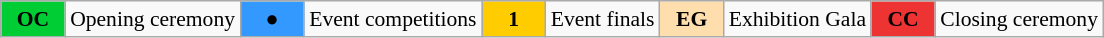<table class="wikitable" style="margin:0.5em auto; font-size:90%;position:relative;">
<tr>
<td style="width:2.5em; background:#00cc33; text-align:center"><strong>OC</strong></td>
<td>Opening ceremony</td>
<td style="width:2.5em; background:#3399ff; text-align:center">●</td>
<td>Event competitions</td>
<td style="width:2.5em; background:#ffcc00; text-align:center"><strong>1</strong></td>
<td>Event finals</td>
<td style="width:2.5em; background:#ffdead; text-align:center"><strong>EG</strong></td>
<td>Exhibition Gala</td>
<td style="width:2.5em; background:#ee3333; text-align:center"><strong>CC</strong></td>
<td>Closing ceremony</td>
</tr>
</table>
